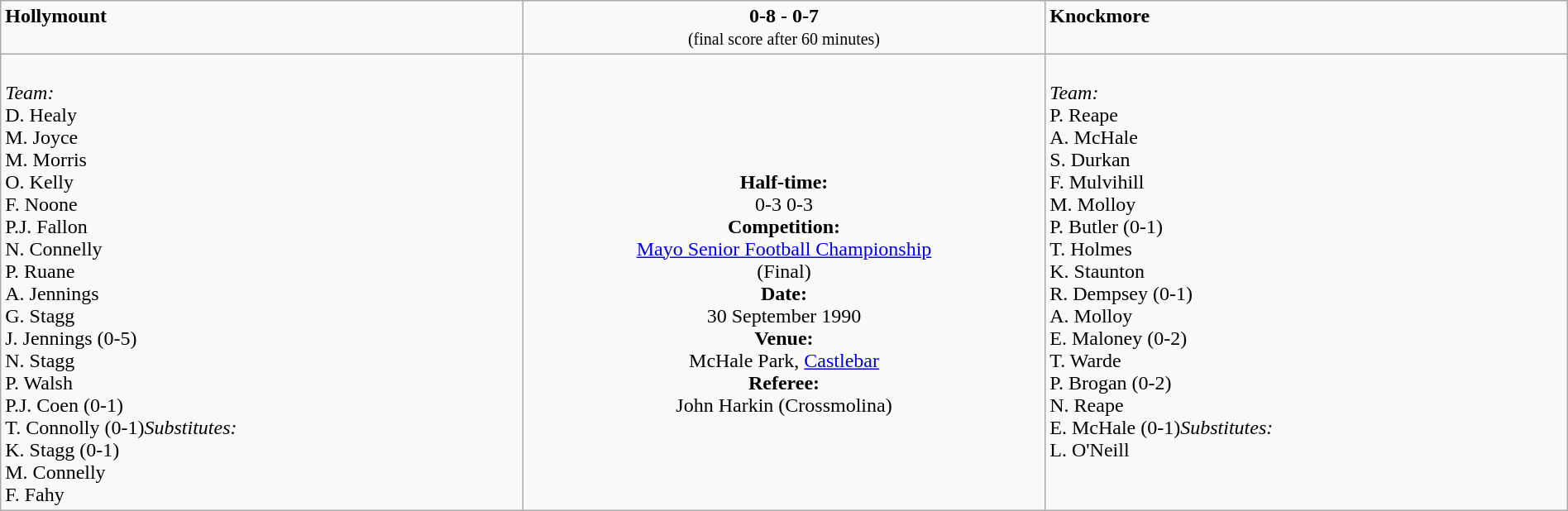<table border=0 class="wikitable" width=100%>
<tr>
<td width=33% valign=top><span><strong>Hollymount</strong></span><br><small></small></td>
<td width=33% valign=top align=center><span><strong>0-8 - 0-7</strong></span><br><small>(final score after 60 minutes)</small></td>
<td width=33% valign=top><span><strong>Knockmore</strong></span><br><small></small></td>
</tr>
<tr>
<td valign=top><br><em>Team:</em>
<br>D. Healy
<br>M. Joyce
<br>M. Morris
<br>O. Kelly
<br>F. Noone
<br>P.J. Fallon
<br>N. Connelly
<br>P. Ruane
<br>A. Jennings
<br>G. Stagg
<br>J. Jennings (0-5)
<br>N. Stagg
<br>P. Walsh
<br>P.J. Coen (0-1)
<br>T. Connolly (0-1)<em>Substitutes:</em>
<br>K. Stagg (0-1)
<br>M. Connelly
<br>F. Fahy</td>
<td valign=middle align=center><br><strong>Half-time:</strong><br>0-3 0-3<br><strong>Competition:</strong><br><a href='#'>Mayo Senior Football Championship</a><br>(Final)<br><strong>Date:</strong><br>30 September 1990<br><strong>Venue:</strong><br>McHale Park, <a href='#'>Castlebar</a><br><strong>Referee:</strong><br>John Harkin (Crossmolina)<br></td>
<td valign=top><br><em>Team:</em>
<br>P. Reape
<br>A. McHale
<br>S. Durkan
<br>F. Mulvihill
<br>M. Molloy
<br>P. Butler (0-1)
<br>T. Holmes
<br>K. Staunton
<br>R. Dempsey (0-1)
<br>A. Molloy
<br>E. Maloney (0-2)
<br>T. Warde
<br>P. Brogan (0-2)
<br>N. Reape
<br>E. McHale (0-1)<em>Substitutes:</em>
<br>L. O'Neill</td>
</tr>
</table>
